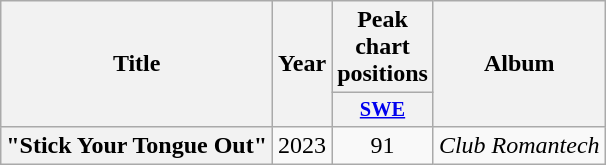<table class="wikitable plainrowheaders" style="text-align:center;" border="1">
<tr>
<th scope="col" rowspan="2">Title</th>
<th scope="col" rowspan="2">Year</th>
<th scope="col" colspan="1">Peak chart positions</th>
<th scope="col" rowspan="2">Album</th>
</tr>
<tr>
<th scope="col" style="width:3em;font-size:85%;"><a href='#'>SWE</a><br></th>
</tr>
<tr>
<th scope="row">"Stick Your Tongue Out"</th>
<td>2023</td>
<td>91</td>
<td><em>Club Romantech</em></td>
</tr>
</table>
